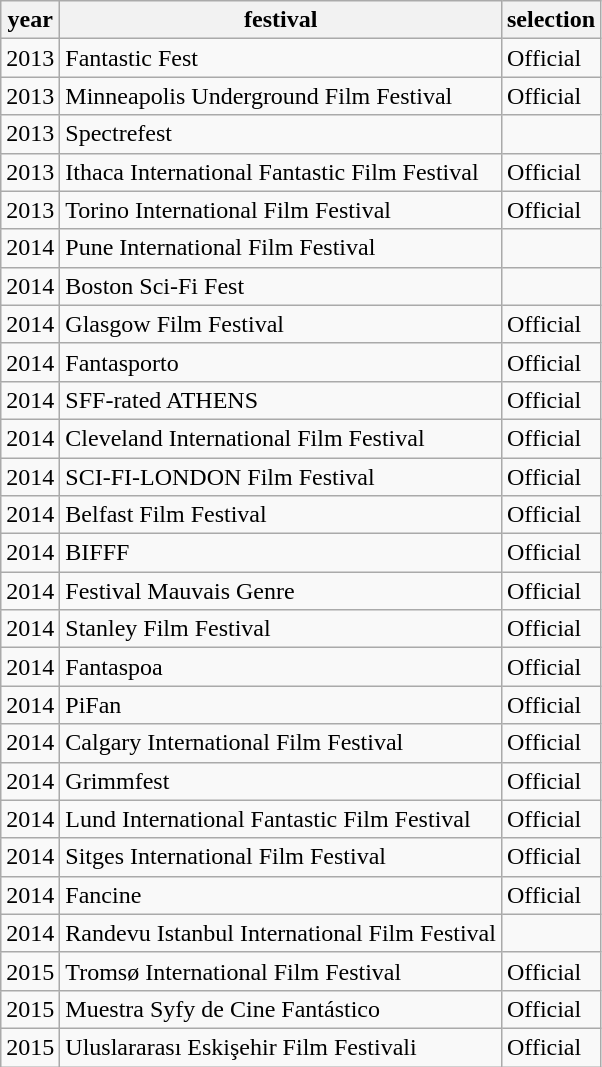<table class="wikitable sortable" border="1">
<tr>
<th>year</th>
<th>festival</th>
<th>selection</th>
</tr>
<tr>
<td>2013</td>
<td>Fantastic Fest</td>
<td>Official</td>
</tr>
<tr>
<td>2013</td>
<td>Minneapolis Underground Film Festival</td>
<td>Official</td>
</tr>
<tr>
<td>2013</td>
<td>Spectrefest</td>
<td></td>
</tr>
<tr>
<td>2013</td>
<td>Ithaca International Fantastic Film Festival</td>
<td>Official</td>
</tr>
<tr>
<td>2013</td>
<td>Torino International Film Festival</td>
<td>Official</td>
</tr>
<tr>
<td>2014</td>
<td>Pune International Film Festival</td>
<td></td>
</tr>
<tr>
<td>2014</td>
<td>Boston Sci-Fi Fest</td>
<td></td>
</tr>
<tr>
<td>2014</td>
<td>Glasgow Film Festival</td>
<td>Official</td>
</tr>
<tr>
<td>2014</td>
<td>Fantasporto</td>
<td>Official</td>
</tr>
<tr>
<td>2014</td>
<td>SFF-rated ATHENS</td>
<td>Official</td>
</tr>
<tr>
<td>2014</td>
<td>Cleveland International Film Festival</td>
<td>Official</td>
</tr>
<tr>
<td>2014</td>
<td>SCI-FI-LONDON Film Festival</td>
<td>Official</td>
</tr>
<tr>
<td>2014</td>
<td>Belfast Film Festival</td>
<td>Official</td>
</tr>
<tr>
<td>2014</td>
<td>BIFFF</td>
<td>Official</td>
</tr>
<tr>
<td>2014</td>
<td>Festival Mauvais Genre</td>
<td>Official</td>
</tr>
<tr>
<td>2014</td>
<td>Stanley Film Festival</td>
<td>Official</td>
</tr>
<tr>
<td>2014</td>
<td>Fantaspoa</td>
<td>Official</td>
</tr>
<tr>
<td>2014</td>
<td>PiFan</td>
<td>Official</td>
</tr>
<tr>
<td>2014</td>
<td>Calgary International Film Festival</td>
<td>Official</td>
</tr>
<tr>
<td>2014</td>
<td>Grimmfest</td>
<td>Official</td>
</tr>
<tr>
<td>2014</td>
<td>Lund International Fantastic Film Festival</td>
<td>Official</td>
</tr>
<tr>
<td>2014</td>
<td>Sitges International Film Festival</td>
<td>Official</td>
</tr>
<tr>
<td>2014</td>
<td>Fancine</td>
<td>Official</td>
</tr>
<tr>
<td>2014</td>
<td>Randevu Istanbul International Film Festival</td>
<td></td>
</tr>
<tr>
<td>2015</td>
<td>Tromsø International Film Festival</td>
<td>Official</td>
</tr>
<tr>
<td>2015</td>
<td>Muestra Syfy de Cine Fantástico</td>
<td>Official</td>
</tr>
<tr>
<td>2015</td>
<td>Uluslararası Eskişehir Film Festivali</td>
<td>Official</td>
</tr>
</table>
